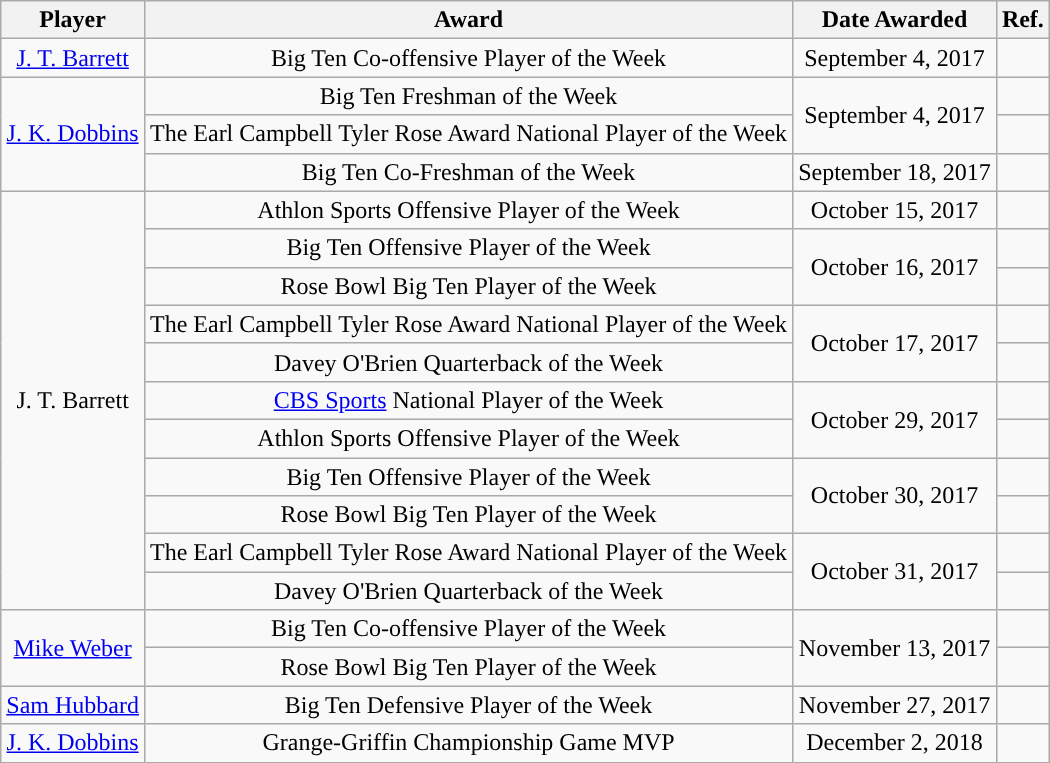<table class="wikitable sortable sortable" style="text-align: center">
<tr>
<th>Player</th>
<th>Award</th>
<th>Date Awarded</th>
<th>Ref.</th>
</tr>
<tr>
<td><a href='#'>J. T. Barrett</a></td>
<td>Big Ten Co-offensive Player of the Week</td>
<td>September 4, 2017</td>
<td></td>
</tr>
<tr>
<td rowspan="3"><a href='#'>J. K. Dobbins</a></td>
<td>Big Ten Freshman of the Week</td>
<td rowspan="2">September 4, 2017</td>
<td></td>
</tr>
<tr>
<td>The Earl Campbell Tyler Rose Award National Player of the Week</td>
<td></td>
</tr>
<tr>
<td>Big Ten Co-Freshman of the Week</td>
<td>September 18, 2017</td>
<td></td>
</tr>
<tr>
<td rowspan="11">J. T. Barrett</td>
<td>Athlon Sports Offensive Player of the Week</td>
<td>October 15, 2017</td>
<td></td>
</tr>
<tr>
<td>Big Ten Offensive Player of the Week</td>
<td rowspan="2">October 16, 2017</td>
<td></td>
</tr>
<tr>
<td>Rose Bowl Big Ten Player of the Week</td>
<td></td>
</tr>
<tr>
<td>The Earl Campbell Tyler Rose Award National Player of the Week</td>
<td rowspan="2">October 17, 2017</td>
<td></td>
</tr>
<tr>
<td>Davey O'Brien Quarterback of the Week</td>
<td></td>
</tr>
<tr>
<td><a href='#'>CBS Sports</a> National Player of the Week</td>
<td rowspan="2">October 29, 2017</td>
<td></td>
</tr>
<tr>
<td>Athlon Sports Offensive Player of the Week</td>
<td></td>
</tr>
<tr>
<td>Big Ten Offensive Player of the Week</td>
<td rowspan="2">October 30, 2017</td>
<td></td>
</tr>
<tr>
<td>Rose Bowl Big Ten Player of the Week</td>
<td></td>
</tr>
<tr>
<td>The Earl Campbell Tyler Rose Award National Player of the Week</td>
<td rowspan="2">October 31, 2017</td>
<td></td>
</tr>
<tr>
<td>Davey O'Brien Quarterback of the Week</td>
<td></td>
</tr>
<tr>
<td rowspan="2"><a href='#'>Mike Weber</a></td>
<td>Big Ten Co-offensive Player of the Week</td>
<td rowspan="2">November 13, 2017</td>
<td></td>
</tr>
<tr>
<td>Rose Bowl Big Ten Player of the Week</td>
<td></td>
</tr>
<tr>
<td><a href='#'>Sam Hubbard</a></td>
<td>Big Ten Defensive Player of the Week</td>
<td>November 27, 2017</td>
<td></td>
</tr>
<tr>
<td><a href='#'>J. K. Dobbins</a></td>
<td>Grange-Griffin Championship Game MVP</td>
<td>December 2, 2018</td>
<td></td>
</tr>
</table>
